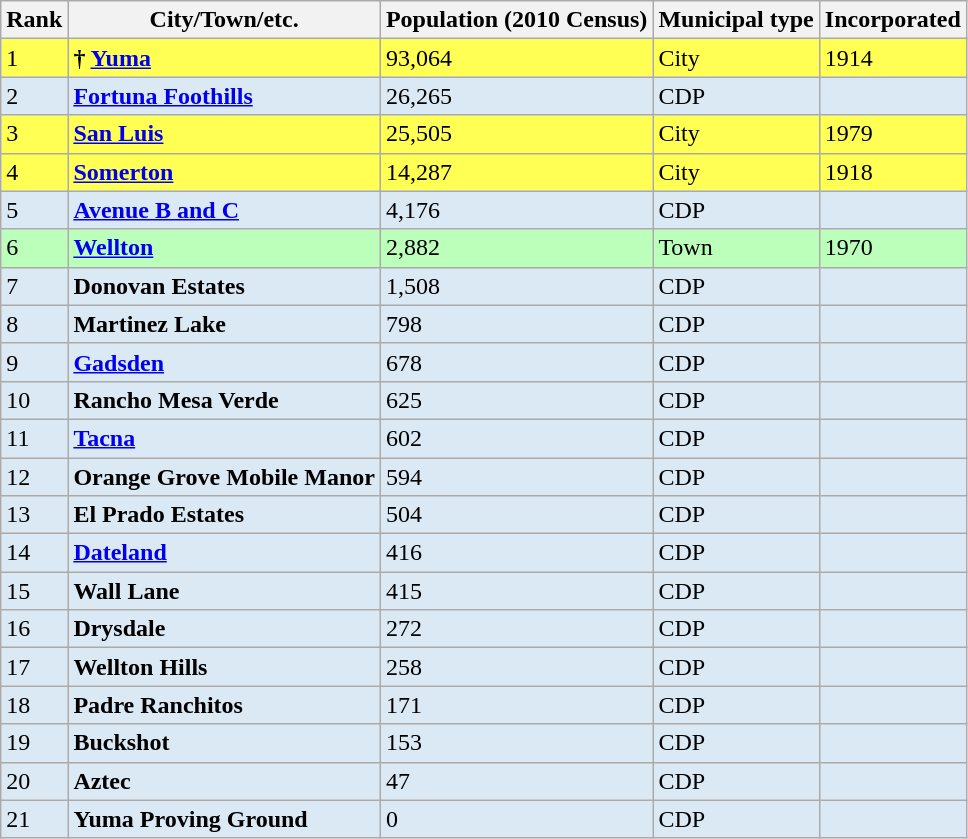<table class="wikitable sortable">
<tr>
<th>Rank</th>
<th>City/Town/etc.</th>
<th>Population (2010 Census)</th>
<th>Municipal type</th>
<th>Incorporated</th>
</tr>
<tr style="background:#ffff54;">
<td>1</td>
<td><strong>† <a href='#'>Yuma</a></strong></td>
<td>93,064</td>
<td>City</td>
<td>1914</td>
</tr>
<tr style="background:#dbe9f4;">
<td>2</td>
<td><strong><a href='#'>Fortuna Foothills</a></strong></td>
<td>26,265</td>
<td>CDP</td>
<td></td>
</tr>
<tr style="background:#ffff54;">
<td>3</td>
<td><strong><a href='#'>San Luis</a></strong></td>
<td>25,505</td>
<td>City</td>
<td>1979</td>
</tr>
<tr style="background:#ffff54;">
<td>4</td>
<td><strong><a href='#'>Somerton</a></strong></td>
<td>14,287</td>
<td>City</td>
<td>1918</td>
</tr>
<tr style="background:#dbe9f4;">
<td>5</td>
<td><strong><a href='#'>Avenue B and C</a></strong></td>
<td>4,176</td>
<td>CDP</td>
<td></td>
</tr>
<tr style="background:#bfb;">
<td>6</td>
<td><strong><a href='#'>Wellton</a></strong></td>
<td>2,882</td>
<td>Town</td>
<td>1970</td>
</tr>
<tr style="background:#dbe9f4;">
<td>7</td>
<td><strong>Donovan Estates</strong></td>
<td>1,508</td>
<td>CDP</td>
<td></td>
</tr>
<tr style="background:#dbe9f4;">
<td>8</td>
<td><strong>Martinez Lake</strong></td>
<td>798</td>
<td>CDP</td>
<td></td>
</tr>
<tr style="background:#dbe9f4;">
<td>9</td>
<td><strong><a href='#'>Gadsden</a></strong></td>
<td>678</td>
<td>CDP</td>
<td></td>
</tr>
<tr style="background:#dbe9f4;">
<td>10</td>
<td><strong>Rancho Mesa Verde</strong></td>
<td>625</td>
<td>CDP</td>
<td></td>
</tr>
<tr style="background:#dbe9f4;">
<td>11</td>
<td><strong><a href='#'>Tacna</a></strong></td>
<td>602</td>
<td>CDP</td>
<td></td>
</tr>
<tr style="background:#dbe9f4;">
<td>12</td>
<td><strong>Orange Grove Mobile Manor</strong></td>
<td>594</td>
<td>CDP</td>
<td></td>
</tr>
<tr style="background:#dbe9f4;">
<td>13</td>
<td><strong>El Prado Estates</strong></td>
<td>504</td>
<td>CDP</td>
<td></td>
</tr>
<tr style="background:#dbe9f4;">
<td>14</td>
<td><strong><a href='#'>Dateland</a></strong></td>
<td>416</td>
<td>CDP</td>
<td></td>
</tr>
<tr style="background:#dbe9f4;">
<td>15</td>
<td><strong>Wall Lane</strong></td>
<td>415</td>
<td>CDP</td>
<td></td>
</tr>
<tr style="background:#dbe9f4;">
<td>16</td>
<td><strong>Drysdale</strong></td>
<td>272</td>
<td>CDP</td>
<td></td>
</tr>
<tr style="background:#dbe9f4;">
<td>17</td>
<td><strong>Wellton Hills</strong></td>
<td>258</td>
<td>CDP</td>
<td></td>
</tr>
<tr style="background:#dbe9f4;">
<td>18</td>
<td><strong>Padre Ranchitos</strong></td>
<td>171</td>
<td>CDP</td>
<td></td>
</tr>
<tr style="background:#dbe9f4;">
<td>19</td>
<td><strong>Buckshot</strong></td>
<td>153</td>
<td>CDP</td>
<td></td>
</tr>
<tr style="background:#dbe9f4;">
<td>20</td>
<td><strong>Aztec</strong></td>
<td>47</td>
<td>CDP</td>
<td></td>
</tr>
<tr style="background:#dbe9f4;">
<td>21</td>
<td><strong>Yuma Proving Ground</strong></td>
<td>0</td>
<td>CDP</td>
<td></td>
</tr>
</table>
